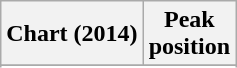<table class="wikitable plainrowheaders sortable">
<tr>
<th scope="col">Chart (2014)</th>
<th scope="col">Peak<br>position</th>
</tr>
<tr>
</tr>
<tr>
</tr>
<tr>
</tr>
</table>
